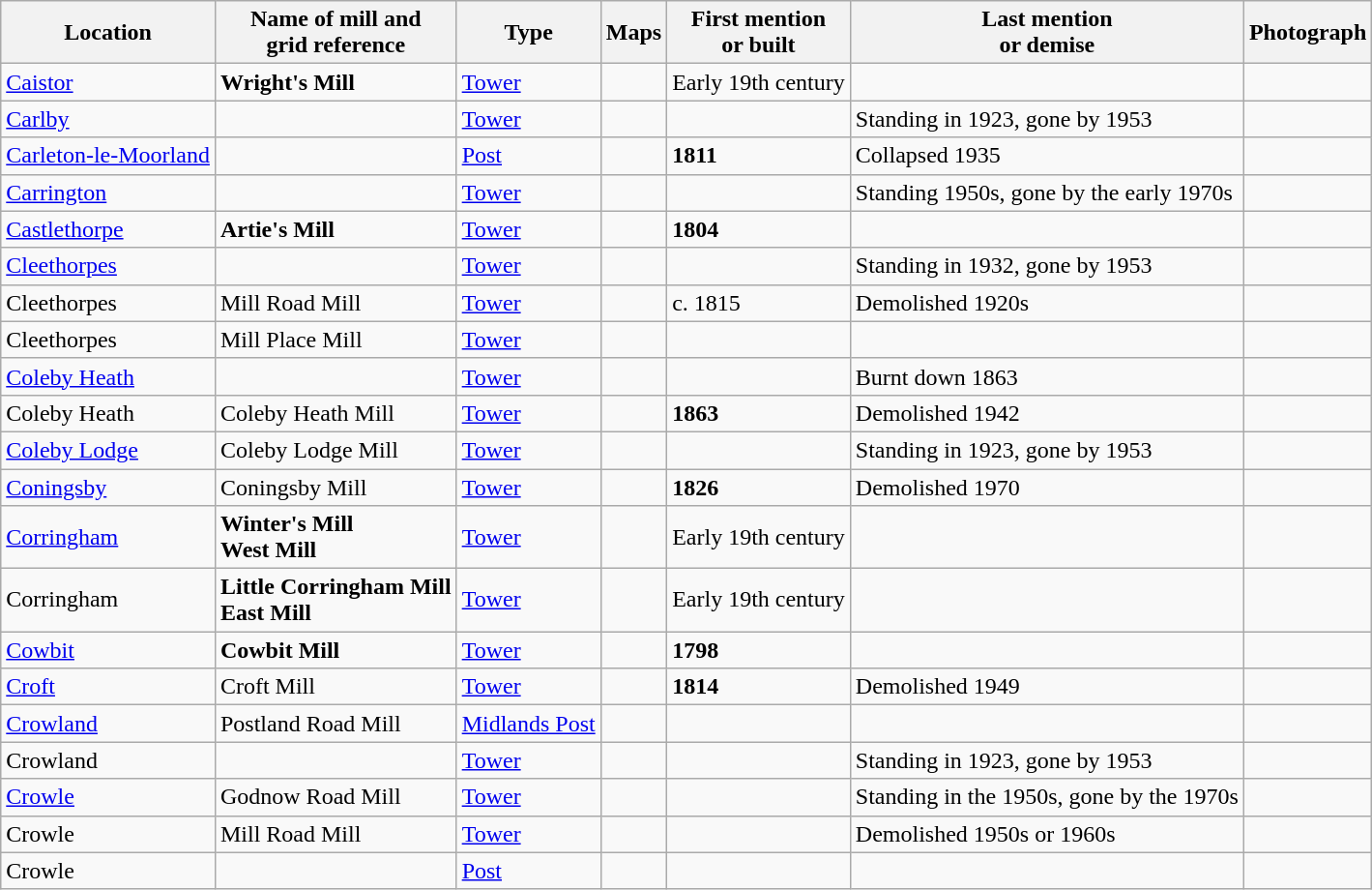<table class="wikitable">
<tr>
<th>Location</th>
<th>Name of mill and<br>grid reference</th>
<th>Type</th>
<th>Maps</th>
<th>First mention<br>or built</th>
<th>Last mention<br> or demise</th>
<th>Photograph</th>
</tr>
<tr>
<td><a href='#'>Caistor</a></td>
<td><strong>Wright's Mill</strong><br></td>
<td><a href='#'>Tower</a></td>
<td></td>
<td>Early 19th century</td>
<td></td>
<td></td>
</tr>
<tr>
<td><a href='#'>Carlby</a></td>
<td></td>
<td><a href='#'>Tower</a></td>
<td></td>
<td></td>
<td>Standing in 1923, gone by 1953</td>
<td></td>
</tr>
<tr>
<td><a href='#'>Carleton-le-Moorland</a></td>
<td></td>
<td><a href='#'>Post</a></td>
<td></td>
<td><strong>1811</strong></td>
<td>Collapsed 1935</td>
<td></td>
</tr>
<tr>
<td><a href='#'>Carrington</a></td>
<td></td>
<td><a href='#'>Tower</a></td>
<td></td>
<td></td>
<td>Standing 1950s, gone by the early 1970s</td>
<td></td>
</tr>
<tr>
<td><a href='#'>Castlethorpe</a></td>
<td><strong>Artie's Mill</strong><br></td>
<td><a href='#'>Tower</a></td>
<td></td>
<td><strong>1804</strong></td>
<td></td>
<td></td>
</tr>
<tr>
<td><a href='#'>Cleethorpes</a></td>
<td></td>
<td><a href='#'>Tower</a></td>
<td></td>
<td></td>
<td>Standing in 1932, gone by 1953</td>
<td></td>
</tr>
<tr>
<td>Cleethorpes</td>
<td>Mill Road Mill</td>
<td><a href='#'>Tower</a></td>
<td></td>
<td>c. 1815</td>
<td>Demolished 1920s</td>
<td></td>
</tr>
<tr>
<td>Cleethorpes</td>
<td>Mill Place Mill</td>
<td><a href='#'>Tower</a></td>
<td></td>
<td></td>
<td></td>
<td></td>
</tr>
<tr>
<td><a href='#'>Coleby Heath</a></td>
<td></td>
<td><a href='#'>Tower</a></td>
<td></td>
<td></td>
<td>Burnt down 1863</td>
<td></td>
</tr>
<tr>
<td>Coleby Heath</td>
<td>Coleby Heath Mill<br></td>
<td><a href='#'>Tower</a></td>
<td></td>
<td><strong>1863</strong></td>
<td>Demolished 1942</td>
<td></td>
</tr>
<tr>
<td><a href='#'>Coleby Lodge</a></td>
<td>Coleby Lodge Mill</td>
<td><a href='#'>Tower</a></td>
<td></td>
<td></td>
<td>Standing in 1923, gone by 1953</td>
<td></td>
</tr>
<tr>
<td><a href='#'>Coningsby</a></td>
<td>Coningsby Mill<br></td>
<td><a href='#'>Tower</a></td>
<td></td>
<td><strong>1826</strong></td>
<td>Demolished 1970</td>
<td></td>
</tr>
<tr>
<td><a href='#'>Corringham</a></td>
<td><strong>Winter's Mill<br>West Mill</strong><br></td>
<td><a href='#'>Tower</a></td>
<td></td>
<td>Early 19th century</td>
<td></td>
<td></td>
</tr>
<tr>
<td>Corringham</td>
<td><strong>Little Corringham Mill<br>East Mill</strong><br></td>
<td><a href='#'>Tower</a></td>
<td></td>
<td>Early 19th century</td>
<td></td>
<td></td>
</tr>
<tr>
<td><a href='#'>Cowbit</a></td>
<td><strong>Cowbit Mill</strong><br></td>
<td><a href='#'>Tower</a></td>
<td></td>
<td><strong>1798</strong></td>
<td></td>
<td></td>
</tr>
<tr>
<td><a href='#'>Croft</a></td>
<td>Croft Mill<br></td>
<td><a href='#'>Tower</a></td>
<td></td>
<td><strong>1814</strong></td>
<td>Demolished 1949<br></td>
<td></td>
</tr>
<tr>
<td><a href='#'>Crowland</a></td>
<td>Postland Road Mill</td>
<td><a href='#'>Midlands Post</a></td>
<td></td>
<td></td>
<td></td>
<td></td>
</tr>
<tr>
<td>Crowland</td>
<td></td>
<td><a href='#'>Tower</a></td>
<td></td>
<td></td>
<td>Standing in 1923, gone by 1953<br></td>
<td></td>
</tr>
<tr>
<td><a href='#'>Crowle</a></td>
<td>Godnow Road Mill<br></td>
<td><a href='#'>Tower</a></td>
<td></td>
<td></td>
<td>Standing in the 1950s, gone by the 1970s</td>
<td></td>
</tr>
<tr>
<td>Crowle</td>
<td>Mill Road Mill<br></td>
<td><a href='#'>Tower</a></td>
<td></td>
<td></td>
<td>Demolished 1950s or 1960s</td>
<td></td>
</tr>
<tr>
<td>Crowle</td>
<td></td>
<td><a href='#'>Post</a></td>
<td></td>
<td></td>
<td></td>
<td></td>
</tr>
</table>
